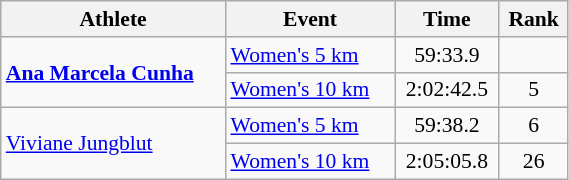<table class="wikitable" style="text-align:center; font-size:90%; width:30%;">
<tr>
<th>Athlete</th>
<th>Event</th>
<th>Time</th>
<th>Rank</th>
</tr>
<tr>
<td align=left rowspan=2><strong><a href='#'>Ana Marcela Cunha</a></strong></td>
<td align=left><a href='#'>Women's 5 km</a></td>
<td>59:33.9</td>
<td></td>
</tr>
<tr>
<td align=left><a href='#'>Women's 10 km</a></td>
<td>2:02:42.5</td>
<td>5</td>
</tr>
<tr>
<td align=left rowspan=2><a href='#'>Viviane Jungblut</a></td>
<td align=left><a href='#'>Women's 5 km</a></td>
<td>59:38.2</td>
<td>6</td>
</tr>
<tr>
<td align=left><a href='#'>Women's 10 km</a></td>
<td>2:05:05.8</td>
<td>26</td>
</tr>
</table>
